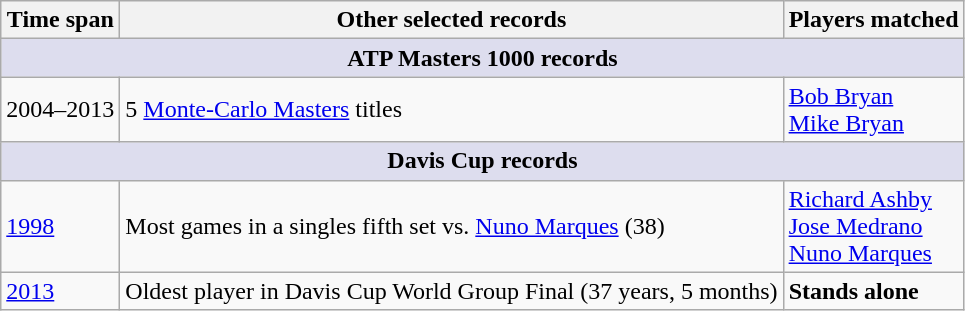<table class="wikitable collapsible collapsed">
<tr>
<th>Time span</th>
<th>Other selected records</th>
<th>Players matched</th>
</tr>
<tr>
<th style="background:#dde;" colspan="4">ATP Masters 1000 records</th>
</tr>
<tr>
<td>2004–2013</td>
<td>5 <a href='#'>Monte-Carlo Masters</a> titles</td>
<td><a href='#'>Bob Bryan</a><br><a href='#'>Mike Bryan</a></td>
</tr>
<tr>
<th style="background:#dde;" colspan="4">Davis Cup records</th>
</tr>
<tr>
<td><a href='#'>1998</a></td>
<td>Most games in a singles fifth set vs. <a href='#'>Nuno Marques</a> (38)</td>
<td><a href='#'>Richard Ashby</a><br><a href='#'>Jose Medrano</a><br><a href='#'>Nuno Marques</a></td>
</tr>
<tr>
<td><a href='#'>2013</a></td>
<td>Oldest player in Davis Cup World Group Final (37 years, 5 months)</td>
<td><strong>Stands alone</strong></td>
</tr>
</table>
